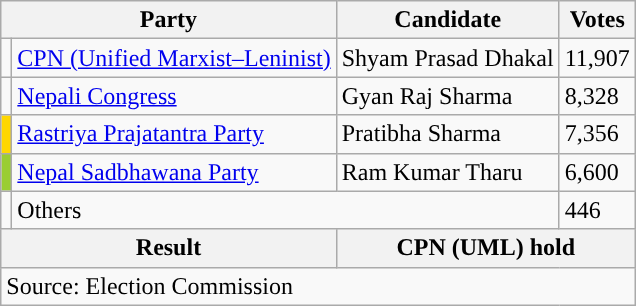<table class="wikitable">
<tr>
<th colspan="2">Party</th>
<th>Candidate</th>
<th>Votes</th>
</tr>
<tr>
<td style="background-color:"></td>
<td><a href='#'>CPN (Unified Marxist–Leninist)</a></td>
<td>Shyam Prasad Dhakal</td>
<td>11,907</td>
</tr>
<tr>
<td style="background-color:"></td>
<td><a href='#'>Nepali Congress</a></td>
<td>Gyan Raj Sharma</td>
<td>8,328</td>
</tr>
<tr>
<td style="background-color:gold"></td>
<td><a href='#'>Rastriya Prajatantra Party</a></td>
<td>Pratibha Sharma</td>
<td>7,356</td>
</tr>
<tr>
<td style="background-color:yellowgreen"></td>
<td><a href='#'>Nepal Sadbhawana Party</a></td>
<td>Ram Kumar Tharu</td>
<td>6,600</td>
</tr>
<tr>
<td></td>
<td colspan="2">Others</td>
<td>446</td>
</tr>
<tr>
<th colspan="2">Result</th>
<th colspan="2">CPN (UML) hold</th>
</tr>
<tr>
<td colspan="4">Source: Election Commission</td>
</tr>
</table>
